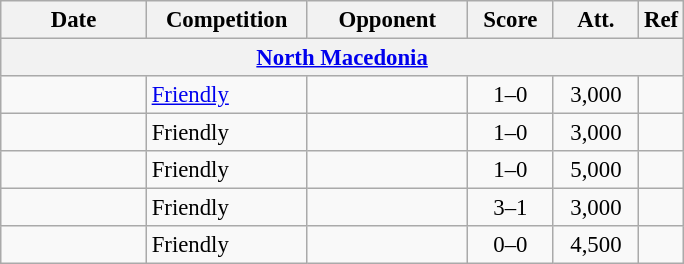<table class="sortable wikitable" style="font-size:95%;">
<tr>
<th style="width:90px;">Date</th>
<th style="width:100px;">Competition</th>
<th style="width:100px;">Opponent</th>
<th style="width:50px;">Score</th>
<th style="width:50px;">Att.</th>
<th style="width:20px;">Ref</th>
</tr>
<tr>
<th colspan="6"><a href='#'>North Macedonia</a> </th>
</tr>
<tr>
<td></td>
<td><a href='#'>Friendly</a></td>
<td></td>
<td align=center>1–0</td>
<td align=center>3,000</td>
<td></td>
</tr>
<tr>
<td></td>
<td>Friendly</td>
<td></td>
<td align=center>1–0</td>
<td align=center>3,000</td>
<td></td>
</tr>
<tr>
<td></td>
<td>Friendly</td>
<td></td>
<td align=center>1–0</td>
<td align=center>5,000</td>
<td></td>
</tr>
<tr>
<td></td>
<td>Friendly</td>
<td></td>
<td align=center>3–1</td>
<td align=center>3,000</td>
<td></td>
</tr>
<tr>
<td></td>
<td>Friendly</td>
<td></td>
<td align=center>0–0</td>
<td align=center>4,500</td>
<td></td>
</tr>
</table>
